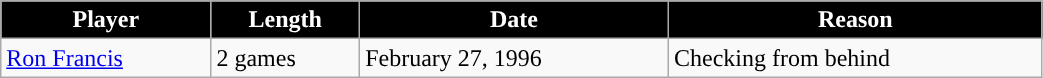<table class="wikitable" width=55%;>
<tr>
<th style="color:white; background:#000000; ">Player</th>
<th style="color:white; background:#000000; ">Length</th>
<th style="color:white; background:#000000; ">Date</th>
<th style="color:white; background:#000000; ">Reason</th>
</tr>
<tr>
<td><a href='#'>Ron Francis</a></td>
<td>2 games</td>
<td>February 27, 1996</td>
<td>Checking from behind</td>
</tr>
</table>
